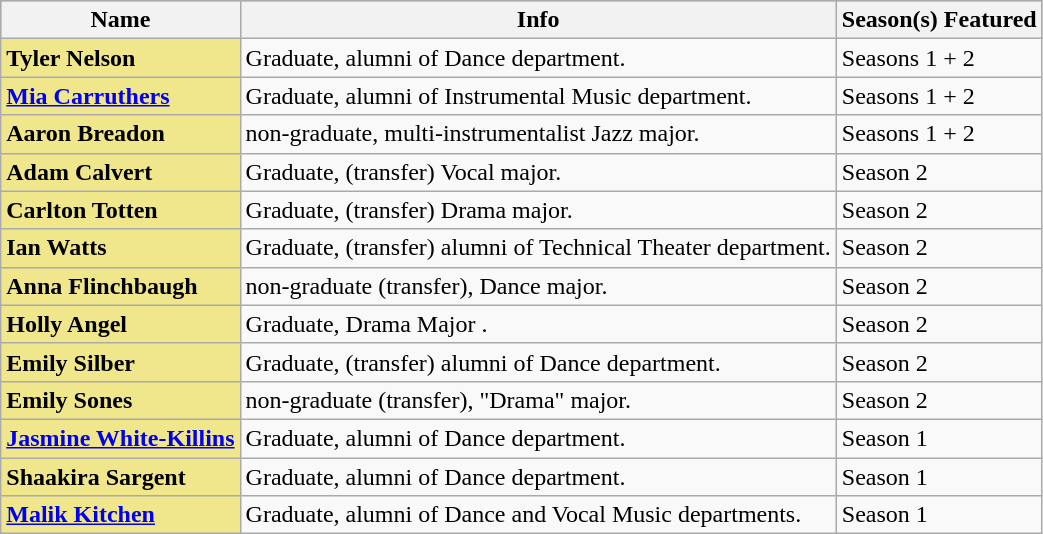<table class="wikitable">
<tr style="background:silver">
<th>Name</th>
<th>Info</th>
<th>Season(s) Featured</th>
</tr>
<tr>
<td bgcolor="khaki" valign="top"><strong>Tyler Nelson</strong></td>
<td>Graduate, alumni of Dance department.</td>
<td>Seasons 1 + 2</td>
</tr>
<tr>
<td bgcolor="khaki" valign="top"><strong><a href='#'>Mia Carruthers</a></strong></td>
<td>Graduate, alumni of Instrumental Music department.</td>
<td>Seasons 1 + 2</td>
</tr>
<tr>
<td bgcolor="khaki" valign="top"><strong>Aaron Breadon</strong></td>
<td>non-graduate, multi-instrumentalist Jazz major.</td>
<td>Seasons 1 + 2</td>
</tr>
<tr>
<td bgcolor="khaki" valign="top"><strong>Adam Calvert</strong></td>
<td>Graduate, (transfer) Vocal major.</td>
<td>Season 2</td>
</tr>
<tr>
<td bgcolor="khaki" valign="top"><strong>Carlton Totten</strong></td>
<td>Graduate, (transfer) Drama major.</td>
<td>Season 2</td>
</tr>
<tr>
<td bgcolor="khaki" valign="top"><strong>Ian Watts</strong></td>
<td>Graduate, (transfer) alumni of Technical Theater department.</td>
<td>Season 2</td>
</tr>
<tr>
<td bgcolor="khaki" valign="top"><strong>Anna Flinchbaugh</strong></td>
<td>non-graduate (transfer), Dance major.</td>
<td>Season 2</td>
</tr>
<tr>
<td bgcolor="khaki" valign="top"><strong>Holly Angel</strong></td>
<td>Graduate, Drama Major .</td>
<td>Season 2</td>
</tr>
<tr>
<td bgcolor="khaki" valign="top"><strong>Emily Silber</strong></td>
<td>Graduate, (transfer) alumni of Dance department.</td>
<td>Season 2</td>
</tr>
<tr>
<td bgcolor="khaki" valign="top"><strong>Emily Sones</strong></td>
<td>non-graduate (transfer), "Drama" major.</td>
<td>Season 2</td>
</tr>
<tr>
<td bgcolor="khaki" valign="top"><strong><a href='#'>Jasmine White-Killins</a></strong></td>
<td>Graduate, alumni of Dance department.</td>
<td>Season 1</td>
</tr>
<tr>
<td bgcolor="khaki" valign="top"><strong>Shaakira Sargent</strong></td>
<td>Graduate, alumni of Dance department.</td>
<td>Season 1</td>
</tr>
<tr>
<td bgcolor="khaki" valign="top"><strong><a href='#'>Malik Kitchen</a></strong></td>
<td>Graduate, alumni of Dance and Vocal Music departments.</td>
<td>Season 1</td>
</tr>
</table>
